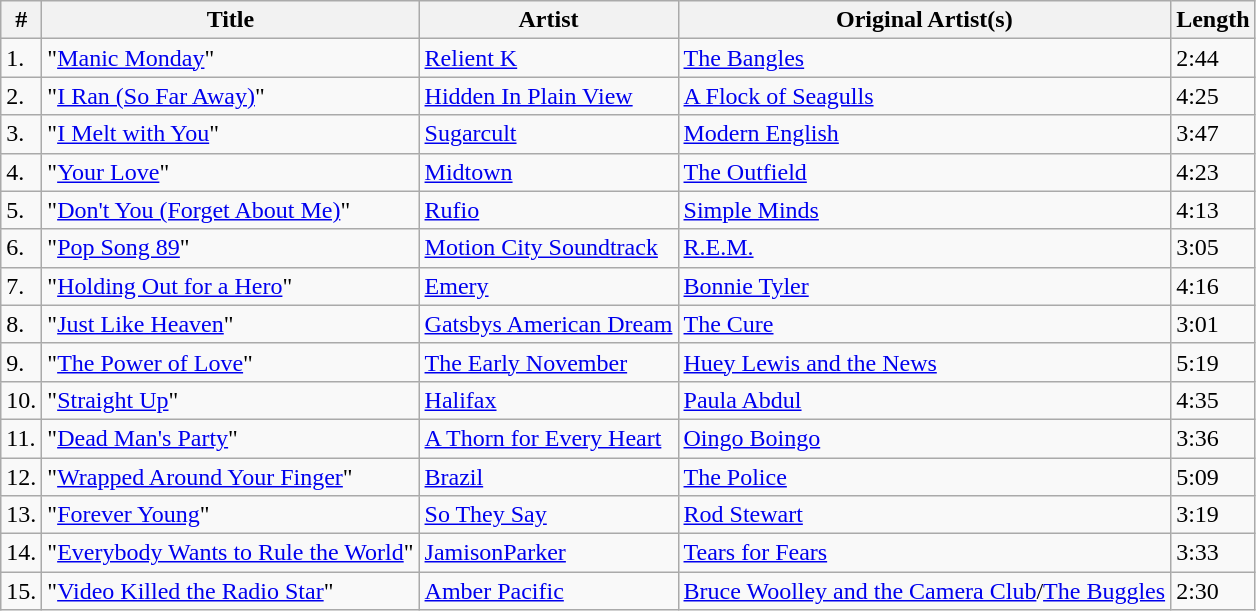<table class="wikitable" border="1">
<tr>
<th>#</th>
<th>Title</th>
<th>Artist</th>
<th>Original Artist(s)</th>
<th>Length</th>
</tr>
<tr>
<td>1.</td>
<td>"<a href='#'>Manic Monday</a>"</td>
<td><a href='#'>Relient K</a></td>
<td><a href='#'>The Bangles</a></td>
<td>2:44</td>
</tr>
<tr>
<td>2.</td>
<td>"<a href='#'>I Ran (So Far Away)</a>"</td>
<td><a href='#'>Hidden In Plain View</a></td>
<td><a href='#'>A Flock of Seagulls</a></td>
<td>4:25</td>
</tr>
<tr>
<td>3.</td>
<td>"<a href='#'>I Melt with You</a>"</td>
<td><a href='#'>Sugarcult</a></td>
<td><a href='#'>Modern English</a></td>
<td>3:47</td>
</tr>
<tr>
<td>4.</td>
<td>"<a href='#'>Your Love</a>"</td>
<td><a href='#'>Midtown</a></td>
<td><a href='#'>The Outfield</a></td>
<td>4:23</td>
</tr>
<tr>
<td>5.</td>
<td>"<a href='#'>Don't You (Forget About Me)</a>"</td>
<td><a href='#'>Rufio</a></td>
<td><a href='#'>Simple Minds</a></td>
<td>4:13</td>
</tr>
<tr>
<td>6.</td>
<td>"<a href='#'>Pop Song 89</a>"</td>
<td><a href='#'>Motion City Soundtrack</a></td>
<td><a href='#'>R.E.M.</a></td>
<td>3:05</td>
</tr>
<tr>
<td>7.</td>
<td>"<a href='#'>Holding Out for a Hero</a>"</td>
<td><a href='#'>Emery</a></td>
<td><a href='#'>Bonnie Tyler</a></td>
<td>4:16</td>
</tr>
<tr>
<td>8.</td>
<td>"<a href='#'>Just Like Heaven</a>"</td>
<td><a href='#'>Gatsbys American Dream</a></td>
<td><a href='#'>The Cure</a></td>
<td>3:01</td>
</tr>
<tr>
<td>9.</td>
<td>"<a href='#'>The Power of Love</a>"</td>
<td><a href='#'>The Early November</a></td>
<td><a href='#'>Huey Lewis and the News</a></td>
<td>5:19</td>
</tr>
<tr>
<td>10.</td>
<td>"<a href='#'>Straight Up</a>"</td>
<td><a href='#'>Halifax</a></td>
<td><a href='#'>Paula Abdul</a></td>
<td>4:35</td>
</tr>
<tr>
<td>11.</td>
<td>"<a href='#'>Dead Man's Party</a>"</td>
<td><a href='#'>A Thorn for Every Heart</a></td>
<td><a href='#'>Oingo Boingo</a></td>
<td>3:36</td>
</tr>
<tr>
<td>12.</td>
<td>"<a href='#'>Wrapped Around Your Finger</a>"</td>
<td><a href='#'>Brazil</a></td>
<td><a href='#'>The Police</a></td>
<td>5:09</td>
</tr>
<tr>
<td>13.</td>
<td>"<a href='#'>Forever Young</a>"</td>
<td><a href='#'>So They Say</a></td>
<td><a href='#'>Rod Stewart</a></td>
<td>3:19</td>
</tr>
<tr>
<td>14.</td>
<td>"<a href='#'>Everybody Wants to Rule the World</a>"</td>
<td><a href='#'>JamisonParker</a></td>
<td><a href='#'>Tears for Fears</a></td>
<td>3:33</td>
</tr>
<tr>
<td>15.</td>
<td>"<a href='#'>Video Killed the Radio Star</a>"</td>
<td><a href='#'>Amber Pacific</a></td>
<td><a href='#'>Bruce Woolley and the Camera Club</a>/<a href='#'>The Buggles</a></td>
<td>2:30</td>
</tr>
</table>
